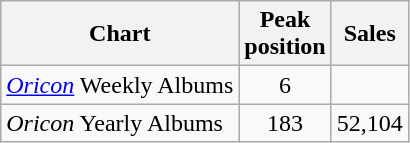<table class="wikitable sortable">
<tr>
<th>Chart</th>
<th>Peak<br>position</th>
<th>Sales</th>
</tr>
<tr>
<td><em><a href='#'>Oricon</a></em> Weekly Albums</td>
<td style="text-align:center;">6</td>
</tr>
<tr>
<td><em>Oricon</em> Yearly Albums</td>
<td style="text-align:center;">183</td>
<td>52,104</td>
</tr>
</table>
